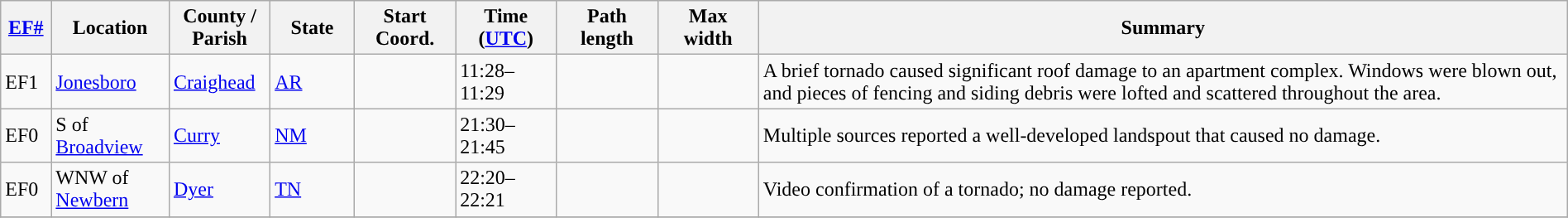<table class="wikitable sortable" style="width:100%;">
<tr>
<th scope="col"  style="width:3%; text-align:center;"><a href='#'>EF#</a></th>
<th scope="col"  style="width:7%; text-align:center;" class="unsortable">Location</th>
<th scope="col"  style="width:6%; text-align:center;" class="unsortable">County / Parish</th>
<th scope="col"  style="width:5%; text-align:center;">State</th>
<th scope="col"  style="width:6%; text-align:center;">Start Coord.</th>
<th scope="col"  style="width:6%; text-align:center;">Time (<a href='#'>UTC</a>)</th>
<th scope="col"  style="width:6%; text-align:center;">Path length</th>
<th scope="col"  style="width:6%; text-align:center;">Max width</th>
<th scope="col" class="unsortable" style="width:48%; text-align:center;">Summary</th>
</tr>
<tr>
<td>EF1</td>
<td><a href='#'>Jonesboro</a></td>
<td><a href='#'>Craighead</a></td>
<td><a href='#'>AR</a></td>
<td></td>
<td>11:28–11:29</td>
<td></td>
<td></td>
<td>A brief tornado caused significant roof damage to an apartment complex. Windows were blown out, and pieces of fencing and siding debris were lofted and scattered throughout the area.</td>
</tr>
<tr>
<td>EF0</td>
<td>S of <a href='#'>Broadview</a></td>
<td><a href='#'>Curry</a></td>
<td><a href='#'>NM</a></td>
<td></td>
<td>21:30–21:45</td>
<td></td>
<td></td>
<td>Multiple sources reported a well-developed landspout that caused no damage.</td>
</tr>
<tr>
<td>EF0</td>
<td>WNW of <a href='#'>Newbern</a></td>
<td><a href='#'>Dyer</a></td>
<td><a href='#'>TN</a></td>
<td></td>
<td>22:20–22:21</td>
<td></td>
<td></td>
<td>Video confirmation of a tornado; no damage reported.</td>
</tr>
<tr>
</tr>
</table>
